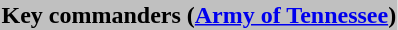<table style="align:left; margin-left:1em">
<tr>
<th bgcolor="#c0c0c0">Key commanders (<a href='#'>Army of Tennessee</a>)</th>
</tr>
<tr>
<td></td>
</tr>
</table>
